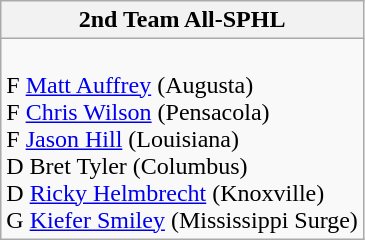<table class="wikitable">
<tr>
<th>2nd Team All-SPHL</th>
</tr>
<tr>
<td><br> F <a href='#'>Matt Auffrey</a> (Augusta)<br>
 F <a href='#'>Chris Wilson</a> (Pensacola)<br>
 F <a href='#'>Jason Hill</a> (Louisiana)<br>
 D Bret Tyler (Columbus)<br>
 D <a href='#'>Ricky Helmbrecht</a> (Knoxville)<br>
 G <a href='#'>Kiefer Smiley</a> (Mississippi Surge)<br></td>
</tr>
</table>
